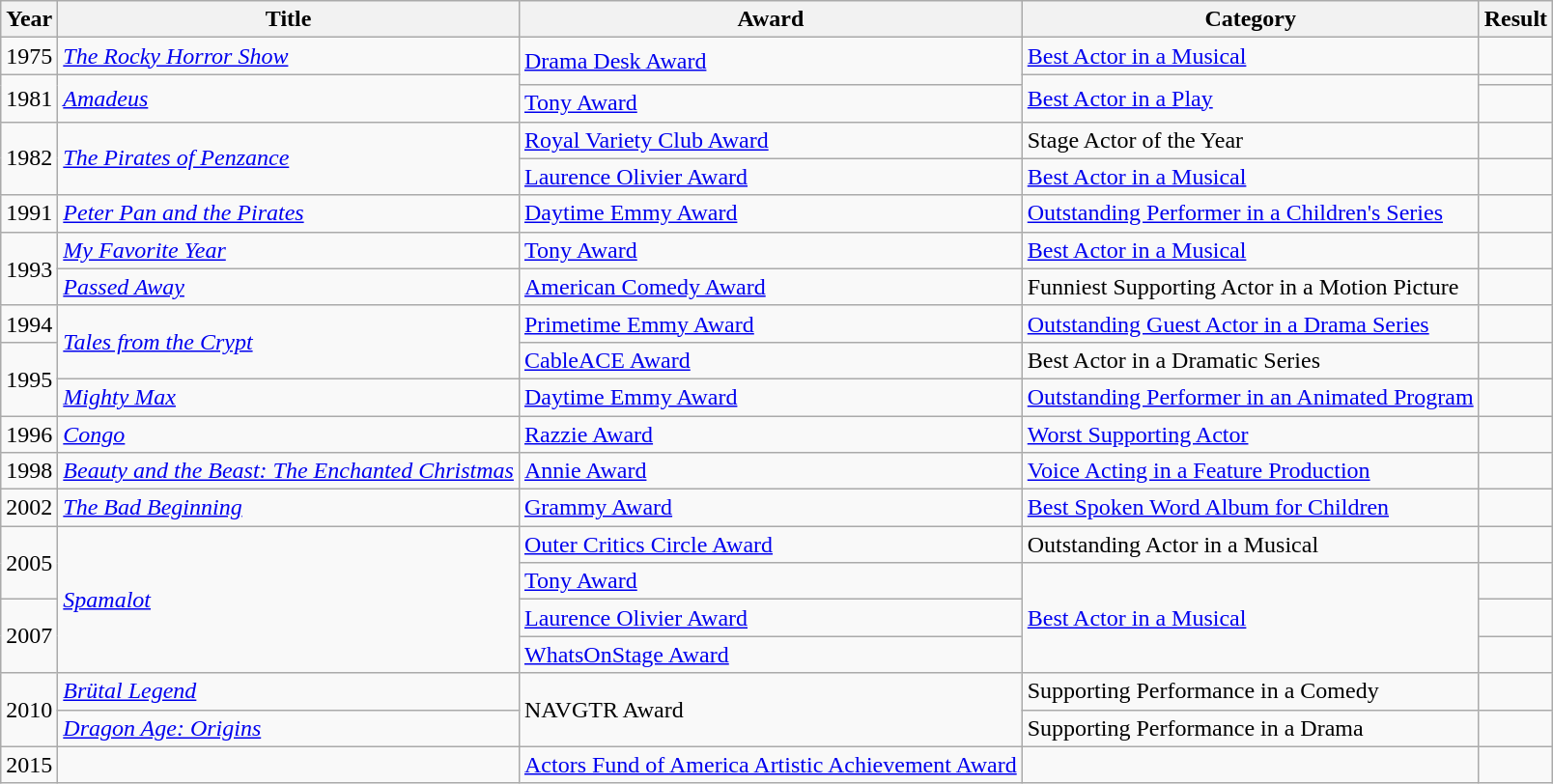<table class="wikitable sortable">
<tr>
<th>Year</th>
<th>Title</th>
<th>Award</th>
<th>Category</th>
<th>Result</th>
</tr>
<tr>
<td>1975</td>
<td><em><a href='#'>The Rocky Horror Show</a></em></td>
<td rowspan="2"><a href='#'>Drama Desk Award</a></td>
<td><a href='#'>Best Actor in a Musical</a></td>
<td></td>
</tr>
<tr>
<td rowspan=2>1981</td>
<td rowspan=2><em><a href='#'>Amadeus</a></em></td>
<td rowspan="2"><a href='#'>Best Actor in a Play</a></td>
<td></td>
</tr>
<tr>
<td><a href='#'>Tony Award</a></td>
<td></td>
</tr>
<tr>
<td rowspan="2">1982</td>
<td rowspan=2><em><a href='#'>The Pirates of Penzance</a></em></td>
<td><a href='#'>Royal Variety Club Award</a></td>
<td>Stage Actor of the Year</td>
<td></td>
</tr>
<tr>
<td><a href='#'>Laurence Olivier Award</a></td>
<td><a href='#'>Best Actor in a Musical</a></td>
<td></td>
</tr>
<tr>
<td>1991</td>
<td><em><a href='#'>Peter Pan and the Pirates</a></em></td>
<td><a href='#'>Daytime Emmy Award</a></td>
<td><a href='#'>Outstanding Performer in a Children's Series</a></td>
<td></td>
</tr>
<tr>
<td rowspan=2>1993</td>
<td><em><a href='#'>My Favorite Year</a></em></td>
<td><a href='#'>Tony Award</a></td>
<td><a href='#'>Best Actor in a Musical</a></td>
<td></td>
</tr>
<tr>
<td><em><a href='#'>Passed Away</a></em></td>
<td><a href='#'>American Comedy Award</a></td>
<td>Funniest Supporting Actor in a Motion Picture</td>
<td></td>
</tr>
<tr>
<td>1994</td>
<td rowspan=2><em><a href='#'>Tales from the Crypt</a></em></td>
<td><a href='#'>Primetime Emmy Award</a></td>
<td><a href='#'>Outstanding Guest Actor in a Drama Series</a></td>
<td></td>
</tr>
<tr>
<td rowspan=2>1995</td>
<td><a href='#'>CableACE Award</a></td>
<td>Best Actor in a Dramatic Series</td>
<td></td>
</tr>
<tr>
<td><em><a href='#'>Mighty Max</a></em></td>
<td><a href='#'>Daytime Emmy Award</a></td>
<td><a href='#'>Outstanding Performer in an Animated Program</a></td>
<td></td>
</tr>
<tr>
<td>1996</td>
<td><em><a href='#'>Congo</a></em></td>
<td><a href='#'>Razzie Award</a></td>
<td><a href='#'>Worst Supporting Actor</a></td>
<td></td>
</tr>
<tr>
<td>1998</td>
<td><em><a href='#'>Beauty and the Beast: The Enchanted Christmas</a></em></td>
<td><a href='#'>Annie Award</a></td>
<td><a href='#'>Voice Acting in a Feature Production</a></td>
<td></td>
</tr>
<tr>
<td>2002</td>
<td><em><a href='#'>The Bad Beginning</a></em></td>
<td><a href='#'>Grammy Award</a></td>
<td><a href='#'>Best Spoken Word Album for Children</a></td>
<td></td>
</tr>
<tr>
<td rowspan="2">2005</td>
<td rowspan=4><em><a href='#'>Spamalot</a></em></td>
<td><a href='#'>Outer Critics Circle Award</a></td>
<td>Outstanding Actor in a Musical</td>
<td></td>
</tr>
<tr>
<td><a href='#'>Tony Award</a></td>
<td rowspan="3"><a href='#'>Best Actor in a Musical</a></td>
<td></td>
</tr>
<tr>
<td rowspan=2>2007</td>
<td><a href='#'>Laurence Olivier Award</a></td>
<td></td>
</tr>
<tr>
<td><a href='#'>WhatsOnStage Award</a></td>
<td></td>
</tr>
<tr>
<td rowspan=2>2010</td>
<td><em><a href='#'>Brütal Legend</a></em></td>
<td rowspan=2>NAVGTR Award</td>
<td>Supporting Performance in a Comedy</td>
<td></td>
</tr>
<tr>
<td><em><a href='#'>Dragon Age: Origins</a></em></td>
<td>Supporting Performance in a Drama</td>
<td></td>
</tr>
<tr>
<td>2015</td>
<td></td>
<td><a href='#'>Actors Fund of America Artistic Achievement Award</a></td>
<td></td>
<td></td>
</tr>
</table>
